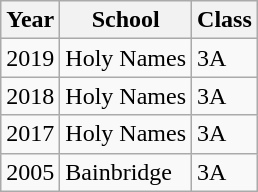<table class="wikitable">
<tr>
<th>Year</th>
<th>School</th>
<th>Class</th>
</tr>
<tr>
<td>2019</td>
<td>Holy Names</td>
<td>3A</td>
</tr>
<tr>
<td>2018</td>
<td>Holy Names</td>
<td>3A</td>
</tr>
<tr>
<td>2017</td>
<td>Holy Names</td>
<td>3A</td>
</tr>
<tr>
<td>2005</td>
<td>Bainbridge</td>
<td>3A</td>
</tr>
</table>
